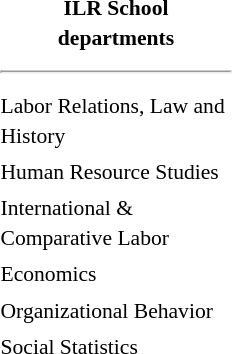<table class="toccolours" style="float: right; margin-left: 1em; font-size: 90%; line-height: 1.4em;" width="160px">
<tr>
<th colspan="2" style="text-align: center;"><strong>ILR School</strong><br><strong>departments</strong></th>
</tr>
<tr>
<td colspan="2"><hr></td>
</tr>
<tr>
<td>Labor Relations, Law and History</td>
</tr>
<tr>
<td>Human Resource Studies</td>
</tr>
<tr>
<td>International & Comparative Labor</td>
</tr>
<tr>
<td>Economics</td>
</tr>
<tr>
<td>Organizational Behavior</td>
</tr>
<tr>
<td>Social Statistics</td>
</tr>
<tr>
</tr>
</table>
